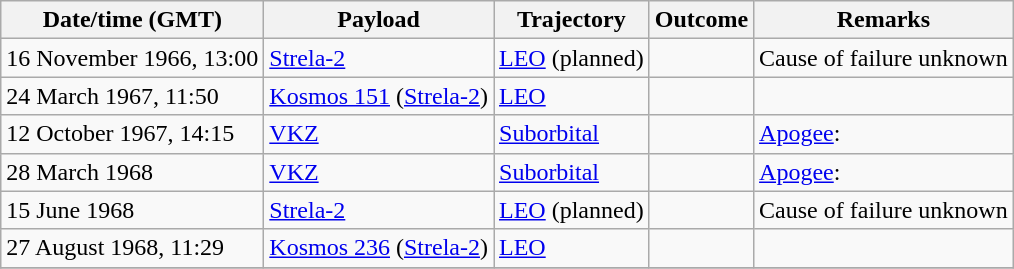<table class="wikitable sortable" border="1">
<tr>
<th>Date/time (GMT)</th>
<th>Payload</th>
<th>Trajectory</th>
<th>Outcome</th>
<th>Remarks</th>
</tr>
<tr>
<td>16 November 1966, 13:00</td>
<td><a href='#'>Strela-2</a></td>
<td><a href='#'>LEO</a> (planned)</td>
<td></td>
<td>Cause of failure unknown</td>
</tr>
<tr>
<td>24 March 1967, 11:50</td>
<td><a href='#'>Kosmos 151</a> (<a href='#'>Strela-2</a>)</td>
<td><a href='#'>LEO</a></td>
<td></td>
<td></td>
</tr>
<tr>
<td>12 October 1967, 14:15</td>
<td><a href='#'>VKZ</a></td>
<td><a href='#'>Suborbital</a></td>
<td></td>
<td><a href='#'>Apogee</a>: </td>
</tr>
<tr>
<td>28 March 1968</td>
<td><a href='#'>VKZ</a></td>
<td><a href='#'>Suborbital</a></td>
<td></td>
<td><a href='#'>Apogee</a>: </td>
</tr>
<tr>
<td>15 June 1968</td>
<td><a href='#'>Strela-2</a></td>
<td><a href='#'>LEO</a> (planned)</td>
<td></td>
<td>Cause of failure unknown</td>
</tr>
<tr>
<td>27 August 1968, 11:29</td>
<td><a href='#'>Kosmos 236</a> (<a href='#'>Strela-2</a>)</td>
<td><a href='#'>LEO</a></td>
<td></td>
<td></td>
</tr>
<tr>
</tr>
</table>
